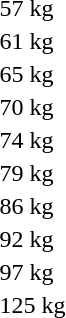<table>
<tr>
<td rowspan=2>57 kg</td>
<td rowspan=2></td>
<td rowspan=2></td>
<td></td>
</tr>
<tr>
<td></td>
</tr>
<tr>
<td>61 kg</td>
<td></td>
<td></td>
<td></td>
</tr>
<tr>
<td rowspan=2>65 kg</td>
<td rowspan=2></td>
<td rowspan=2></td>
<td></td>
</tr>
<tr>
<td></td>
</tr>
<tr>
<td>70 kg</td>
<td></td>
<td></td>
<td></td>
</tr>
<tr>
<td rowspan=2>74 kg</td>
<td rowspan=2></td>
<td rowspan=2></td>
<td></td>
</tr>
<tr>
<td></td>
</tr>
<tr>
<td>79 kg</td>
<td></td>
<td></td>
<td></td>
</tr>
<tr>
<td rowspan=2>86 kg</td>
<td rowspan=2></td>
<td rowspan=2></td>
<td></td>
</tr>
<tr>
<td></td>
</tr>
<tr>
<td>92 kg</td>
<td></td>
<td></td>
<td></td>
</tr>
<tr>
<td rowspan=2>97 kg</td>
<td rowspan=2></td>
<td rowspan=2></td>
<td></td>
</tr>
<tr>
<td></td>
</tr>
<tr>
<td rowspan=2>125 kg</td>
<td rowspan=2></td>
<td rowspan=2></td>
<td></td>
</tr>
<tr>
<td></td>
</tr>
</table>
